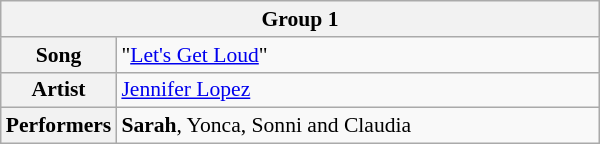<table class="wikitable" style="font-size: 90%" width=400px>
<tr>
<th colspan=2>Group 1</th>
</tr>
<tr>
<th width=10%>Song</th>
<td>"<a href='#'>Let's Get Loud</a>"</td>
</tr>
<tr>
<th width=10%>Artist</th>
<td><a href='#'>Jennifer Lopez</a></td>
</tr>
<tr>
<th width=10%>Performers</th>
<td><strong>Sarah</strong>, Yonca, Sonni and Claudia</td>
</tr>
</table>
